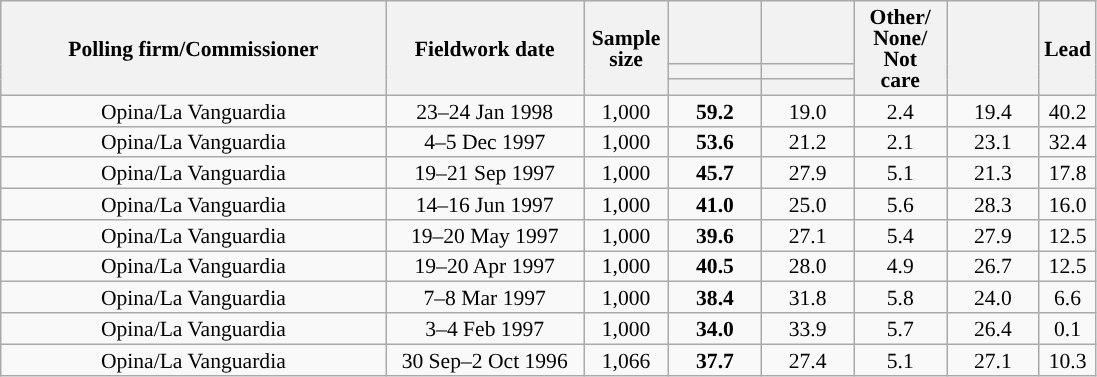<table class="wikitable collapsible" style="text-align:center; font-size:90%; line-height:14px;">
<tr style="height:42px; background-color:#E9E9E9">
<th style="width:250px;" rowspan="3">Polling firm/Commissioner</th>
<th style="width:125px;" rowspan="3">Fieldwork date</th>
<th style="width:50px;" rowspan="3">Sample size</th>
<th style="width:55px;"></th>
<th style="width:55px;"></th>
<th style="width:55px;" rowspan="3">Other/<br>None/<br>Not<br>care</th>
<th style="width:55px;" rowspan="3"></th>
<th style="width:30px;" rowspan="3">Lead</th>
</tr>
<tr>
<th style="color:inherit;background:"></th>
<th style="color:inherit;background:"></th>
</tr>
<tr>
<th></th>
<th></th>
</tr>
<tr>
<td>Opina/La Vanguardia</td>
<td>23–24 Jan 1998</td>
<td>1,000</td>
<td><strong>59.2</strong></td>
<td>19.0</td>
<td>2.4</td>
<td>19.4</td>
<td style="background:">40.2</td>
</tr>
<tr>
<td>Opina/La Vanguardia</td>
<td>4–5 Dec 1997</td>
<td>1,000</td>
<td><strong>53.6</strong></td>
<td>21.2</td>
<td>2.1</td>
<td>23.1</td>
<td style="background:">32.4</td>
</tr>
<tr>
<td>Opina/La Vanguardia</td>
<td>19–21 Sep 1997</td>
<td>1,000</td>
<td><strong>45.7</strong></td>
<td>27.9</td>
<td>5.1</td>
<td>21.3</td>
<td style="background:">17.8</td>
</tr>
<tr>
<td>Opina/La Vanguardia</td>
<td>14–16 Jun 1997</td>
<td>1,000</td>
<td><strong>41.0</strong></td>
<td>25.0</td>
<td>5.6</td>
<td>28.3</td>
<td style="background:">16.0</td>
</tr>
<tr>
<td>Opina/La Vanguardia</td>
<td>19–20 May 1997</td>
<td>1,000</td>
<td><strong>39.6</strong></td>
<td>27.1</td>
<td>5.4</td>
<td>27.9</td>
<td style="background:">12.5</td>
</tr>
<tr>
<td>Opina/La Vanguardia</td>
<td>19–20 Apr 1997</td>
<td>1,000</td>
<td><strong>40.5</strong></td>
<td>28.0</td>
<td>4.9</td>
<td>26.7</td>
<td style="background:">12.5</td>
</tr>
<tr>
<td>Opina/La Vanguardia</td>
<td>7–8 Mar 1997</td>
<td>1,000</td>
<td><strong>38.4</strong></td>
<td>31.8</td>
<td>5.8</td>
<td>24.0</td>
<td style="background:">6.6</td>
</tr>
<tr>
<td>Opina/La Vanguardia</td>
<td>3–4 Feb 1997</td>
<td>1,000</td>
<td><strong>34.0</strong></td>
<td>33.9</td>
<td>5.7</td>
<td>26.4</td>
<td style="background:">0.1</td>
</tr>
<tr>
<td>Opina/La Vanguardia</td>
<td>30 Sep–2 Oct 1996</td>
<td>1,066</td>
<td><strong>37.7</strong></td>
<td>27.4</td>
<td>5.1</td>
<td>27.1</td>
<td style="background:">10.3</td>
</tr>
</table>
